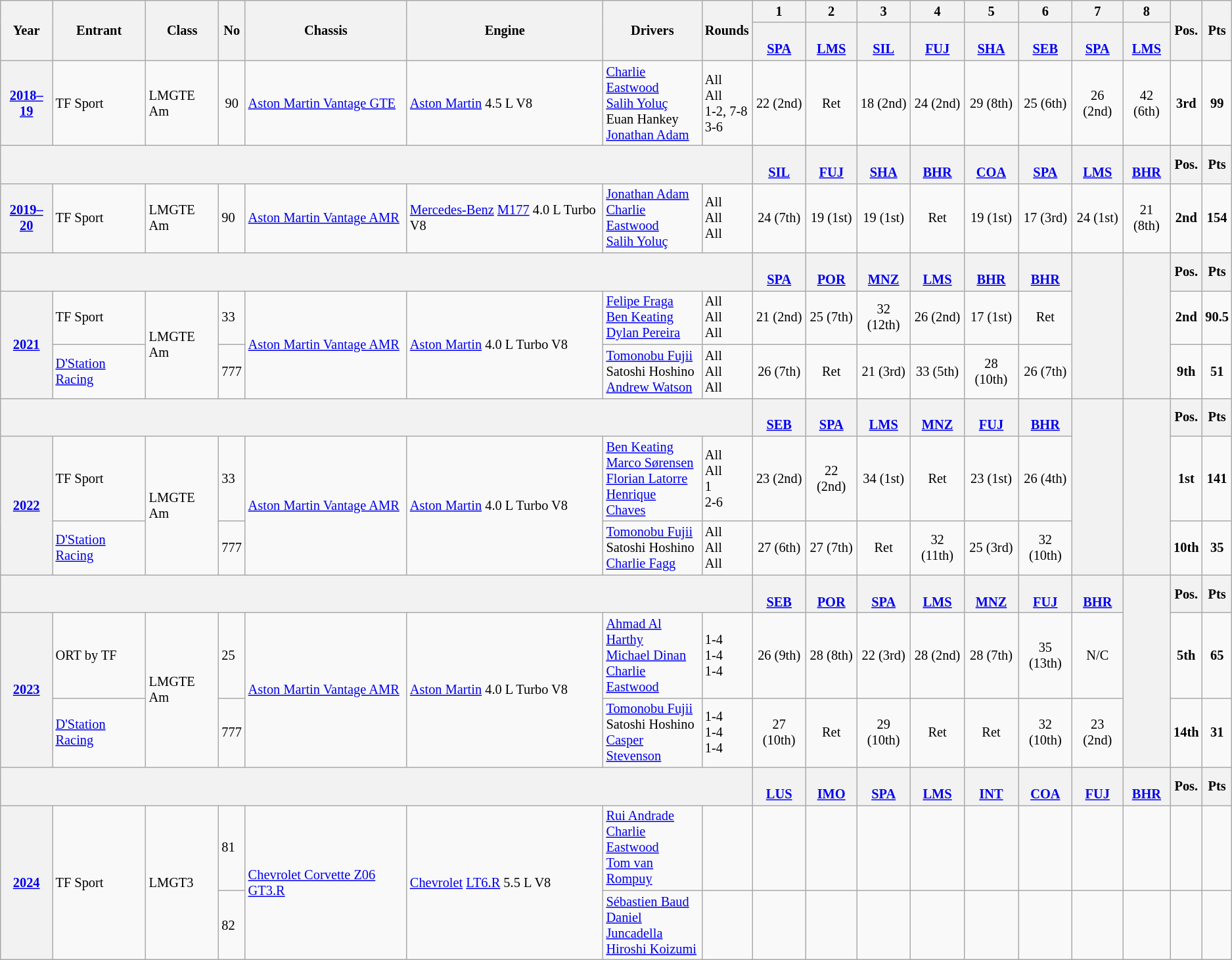<table class="wikitable" style="font-size:85%">
<tr>
<th rowspan="2">Year</th>
<th rowspan="2">Entrant</th>
<th rowspan="2">Class</th>
<th rowspan="2">No</th>
<th rowspan="2">Chassis</th>
<th rowspan="2">Engine</th>
<th rowspan="2">Drivers</th>
<th rowspan="2">Rounds</th>
<th>1</th>
<th>2</th>
<th>3</th>
<th>4</th>
<th>5</th>
<th>6</th>
<th>7</th>
<th>8</th>
<th rowspan="2">Pos.</th>
<th rowspan="2">Pts</th>
</tr>
<tr>
<th><br><a href='#'>SPA</a></th>
<th><br><a href='#'>LMS</a></th>
<th><br><a href='#'>SIL</a></th>
<th><br><a href='#'>FUJ</a></th>
<th><br><a href='#'>SHA</a></th>
<th><br><a href='#'>SEB</a></th>
<th><br><a href='#'>SPA</a></th>
<th><br><a href='#'>LMS</a></th>
</tr>
<tr>
<th><a href='#'>2018–19</a></th>
<td> TF Sport</td>
<td rowspan="1">LMGTE Am</td>
<td rowspan="1" align="center">90</td>
<td><a href='#'>Aston Martin Vantage GTE</a></td>
<td><a href='#'>Aston Martin</a> 4.5 L V8</td>
<td> <a href='#'>Charlie Eastwood</a><br> <a href='#'>Salih Yoluç</a><br> Euan Hankey<br> <a href='#'>Jonathan Adam</a></td>
<td>All<br>All<br>1-2, 7-8<br>3-6</td>
<td align="center">22 (2nd)</td>
<td align="center">Ret</td>
<td align="center">18 (2nd)</td>
<td align="center">24 (2nd)</td>
<td align="center">29 (8th)</td>
<td align="center">25 (6th)</td>
<td align="center">26 (2nd)</td>
<td align="center">42 (6th)</td>
<td align="center"><strong>3rd</strong></td>
<td align="center"><strong>99</strong></td>
</tr>
<tr>
<th colspan="8"></th>
<th><br><a href='#'>SIL</a></th>
<th><br><a href='#'>FUJ</a></th>
<th><br><a href='#'>SHA</a></th>
<th><br><a href='#'>BHR</a></th>
<th><br><a href='#'>COA</a></th>
<th><br><a href='#'>SPA</a></th>
<th><br><a href='#'>LMS</a></th>
<th><br><a href='#'>BHR</a></th>
<th>Pos.</th>
<th>Pts</th>
</tr>
<tr>
<th><a href='#'>2019–20</a></th>
<td rowspan="1"> TF Sport</td>
<td rowspan="1">LMGTE Am</td>
<td rowspan="1">90</td>
<td><a href='#'>Aston Martin Vantage AMR</a></td>
<td><a href='#'>Mercedes-Benz</a> <a href='#'>M177</a> 4.0 L Turbo V8</td>
<td> <a href='#'>Jonathan Adam</a><br> <a href='#'>Charlie Eastwood</a><br> <a href='#'>Salih Yoluç</a></td>
<td>All<br>All<br>All</td>
<td align="center">24 (7th)</td>
<td align="center">19 (1st)</td>
<td align="center">19 (1st)</td>
<td align="center">Ret</td>
<td align="center">19 (1st)</td>
<td align="center">17 (3rd)</td>
<td align="center">24 (1st)</td>
<td align="center">21 (8th)</td>
<td align="center"><strong>2nd</strong></td>
<td align="center"><strong>154</strong></td>
</tr>
<tr>
<th colspan="8"></th>
<th><br><a href='#'>SPA</a></th>
<th><br><a href='#'>POR</a></th>
<th><br><a href='#'>MNZ</a></th>
<th><br><a href='#'>LMS</a></th>
<th><br><a href='#'>BHR</a></th>
<th><br><a href='#'>BHR</a></th>
<th rowspan="3"></th>
<th rowspan="3"></th>
<th>Pos.</th>
<th>Pts</th>
</tr>
<tr>
<th rowspan="2"><a href='#'>2021</a></th>
<td rowspan="1"> TF Sport</td>
<td rowspan="2">LMGTE Am</td>
<td rowspan="1">33</td>
<td rowspan="2"><a href='#'>Aston Martin Vantage AMR</a></td>
<td rowspan="2"><a href='#'>Aston Martin</a> 4.0 L Turbo V8</td>
<td> <a href='#'>Felipe Fraga</a><br> <a href='#'>Ben Keating</a><br> <a href='#'>Dylan Pereira</a></td>
<td>All<br>All<br>All</td>
<td align="center">21 (2nd)</td>
<td align="center">25 (7th)</td>
<td align="center">32 (12th)</td>
<td align="center">26 (2nd)</td>
<td align="center">17 (1st)</td>
<td align="center">Ret</td>
<td align="center"><strong>2nd</strong></td>
<td align="center"><strong>90.5</strong></td>
</tr>
<tr>
<td> <a href='#'>D'Station Racing</a></td>
<td>777</td>
<td> <a href='#'>Tomonobu Fujii</a><br> Satoshi Hoshino<br> <a href='#'>Andrew Watson</a></td>
<td>All<br>All<br>All</td>
<td align="center">26 (7th)</td>
<td align="center">Ret</td>
<td align="center">21 (3rd)</td>
<td align="center">33 (5th)</td>
<td align="center">28 (10th)</td>
<td align="center">26 (7th)</td>
<td align="center"><strong>9th</strong></td>
<td align="center"><strong>51</strong></td>
</tr>
<tr>
<th colspan="8"></th>
<th><br><a href='#'>SEB</a></th>
<th><br><a href='#'>SPA</a></th>
<th><br><a href='#'>LMS</a></th>
<th><br><a href='#'>MNZ</a></th>
<th><br><a href='#'>FUJ</a></th>
<th><br><a href='#'>BHR</a></th>
<th rowspan="3"></th>
<th rowspan="3"></th>
<th>Pos.</th>
<th>Pts</th>
</tr>
<tr>
<th rowspan="2"><a href='#'>2022</a></th>
<td rowspan="1"> TF Sport</td>
<td rowspan="2">LMGTE Am</td>
<td rowspan="1">33</td>
<td rowspan="2"><a href='#'>Aston Martin Vantage AMR</a></td>
<td rowspan="2"><a href='#'>Aston Martin</a> 4.0 L Turbo V8</td>
<td> <a href='#'>Ben Keating</a><br> <a href='#'>Marco Sørensen</a><br> <a href='#'>Florian Latorre</a><br> <a href='#'>Henrique Chaves</a></td>
<td>All<br>All<br>1<br>2-6</td>
<td align="center">23 (2nd)</td>
<td align="center">22 (2nd)</td>
<td align="center">34 (1st)</td>
<td align="center">Ret</td>
<td align="center">23 (1st)</td>
<td align="center">26 (4th)</td>
<td align="center"><strong>1st</strong></td>
<td align="center"><strong>141</strong></td>
</tr>
<tr>
<td> <a href='#'>D'Station Racing</a></td>
<td>777</td>
<td> <a href='#'>Tomonobu Fujii</a><br> Satoshi Hoshino<br> <a href='#'>Charlie Fagg</a></td>
<td>All<br>All<br>All</td>
<td align="center">27 (6th)</td>
<td align="center">27 (7th)</td>
<td align="center">Ret</td>
<td align="center">32 (11th)</td>
<td align="center">25 (3rd)</td>
<td align="center">32 (10th)</td>
<td align="center"><strong>10th</strong></td>
<td align="center"><strong>35</strong></td>
</tr>
<tr>
<th colspan="8"></th>
<th><br><a href='#'>SEB</a></th>
<th><br><a href='#'>POR</a></th>
<th><br><a href='#'>SPA</a></th>
<th><br><a href='#'>LMS</a></th>
<th><br><a href='#'>MNZ</a></th>
<th><br><a href='#'>FUJ</a></th>
<th><br><a href='#'>BHR</a></th>
<th rowspan="3"></th>
<th>Pos.</th>
<th>Pts</th>
</tr>
<tr>
<th rowspan="2"><a href='#'>2023</a></th>
<td rowspan="1"> ORT by TF</td>
<td rowspan="2">LMGTE Am</td>
<td rowspan="1">25</td>
<td rowspan="2"><a href='#'>Aston Martin Vantage AMR</a></td>
<td rowspan="2"><a href='#'>Aston Martin</a> 4.0 L Turbo V8</td>
<td> <a href='#'>Ahmad Al Harthy</a><br> <a href='#'>Michael Dinan</a><br> <a href='#'>Charlie Eastwood</a></td>
<td>1-4<br>1-4<br>1-4</td>
<td align="center">26 (9th)</td>
<td align="center">28 (8th)</td>
<td align="center">22 (3rd)</td>
<td align="center">28 (2nd)</td>
<td align="center">28 (7th)</td>
<td align="center">35 (13th)</td>
<td align="center">N/C</td>
<td align="center"><strong>5th</strong></td>
<td align="center"><strong>65</strong></td>
</tr>
<tr>
<td> <a href='#'>D'Station Racing</a></td>
<td>777</td>
<td> <a href='#'>Tomonobu Fujii</a><br> Satoshi Hoshino<br> <a href='#'>Casper Stevenson</a></td>
<td>1-4<br>1-4<br>1-4</td>
<td align="center">27 (10th)</td>
<td align="center">Ret</td>
<td align="center">29 (10th)</td>
<td align="center">Ret</td>
<td align="center">Ret</td>
<td align="center">32 (10th)</td>
<td align="center">23 (2nd)</td>
<td align="center"><strong>14th</strong></td>
<td align="center"><strong>31</strong></td>
</tr>
<tr>
<th colspan="8"></th>
<th><br><a href='#'>LUS</a></th>
<th><br><a href='#'>IMO</a></th>
<th><br><a href='#'>SPA</a></th>
<th><br><a href='#'>LMS</a></th>
<th><br><a href='#'>INT</a></th>
<th><br><a href='#'>COA</a></th>
<th><br><a href='#'>FUJ</a></th>
<th><br><a href='#'>BHR</a></th>
<th>Pos.</th>
<th>Pts</th>
</tr>
<tr>
<th rowspan="2"><a href='#'>2024</a></th>
<td rowspan="2"> TF Sport</td>
<td rowspan="2">LMGT3</td>
<td>81</td>
<td rowspan="2"><a href='#'>Chevrolet Corvette Z06 GT3.R</a></td>
<td rowspan="2"><a href='#'>Chevrolet</a> <a href='#'>LT6.R</a> 5.5 L V8</td>
<td> <a href='#'>Rui Andrade</a><br> <a href='#'>Charlie Eastwood</a><br> <a href='#'>Tom van Rompuy</a></td>
<td></td>
<td></td>
<td></td>
<td></td>
<td></td>
<td></td>
<td></td>
<td></td>
<td></td>
<td></td>
<td></td>
</tr>
<tr>
<td>82</td>
<td> <a href='#'>Sébastien Baud</a><br> <a href='#'>Daniel Juncadella</a><br> <a href='#'>Hiroshi Koizumi</a></td>
<td></td>
<td></td>
<td></td>
<td></td>
<td></td>
<td></td>
<td></td>
<td></td>
<td></td>
<td></td>
<td></td>
</tr>
</table>
